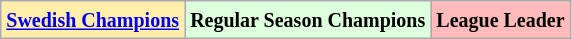<table class="wikitable">
<tr>
<td bgcolor="#ffeeaa"><small><strong><a href='#'>Swedish Champions</a></strong></small></td>
<td bgcolor="#ddffdd"><small><strong>Regular Season Champions</strong></small></td>
<td bgcolor="#ffbbbb"><small><strong>League Leader</strong></small></td>
</tr>
</table>
